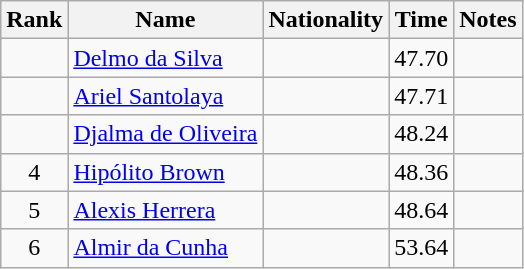<table class="wikitable sortable" style="text-align:center">
<tr>
<th>Rank</th>
<th>Name</th>
<th>Nationality</th>
<th>Time</th>
<th>Notes</th>
</tr>
<tr>
<td></td>
<td align=left><a href='#'>Delmo da Silva</a></td>
<td align=left></td>
<td>47.70</td>
<td></td>
</tr>
<tr>
<td></td>
<td align=left><a href='#'>Ariel Santolaya</a></td>
<td align=left></td>
<td>47.71</td>
<td></td>
</tr>
<tr>
<td></td>
<td align=left><a href='#'>Djalma de Oliveira</a></td>
<td align=left></td>
<td>48.24</td>
<td></td>
</tr>
<tr>
<td>4</td>
<td align=left><a href='#'>Hipólito Brown</a></td>
<td align=left></td>
<td>48.36</td>
<td></td>
</tr>
<tr>
<td>5</td>
<td align=left><a href='#'>Alexis Herrera</a></td>
<td align=left></td>
<td>48.64</td>
<td></td>
</tr>
<tr>
<td>6</td>
<td align=left><a href='#'>Almir da Cunha</a></td>
<td align=left></td>
<td>53.64</td>
<td></td>
</tr>
</table>
